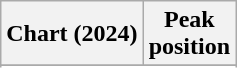<table class="wikitable sortable plainrowheaders" style="text-align:center">
<tr>
<th scope="col">Chart (2024)</th>
<th scope="col">Peak<br>position</th>
</tr>
<tr>
</tr>
<tr>
</tr>
<tr>
</tr>
</table>
